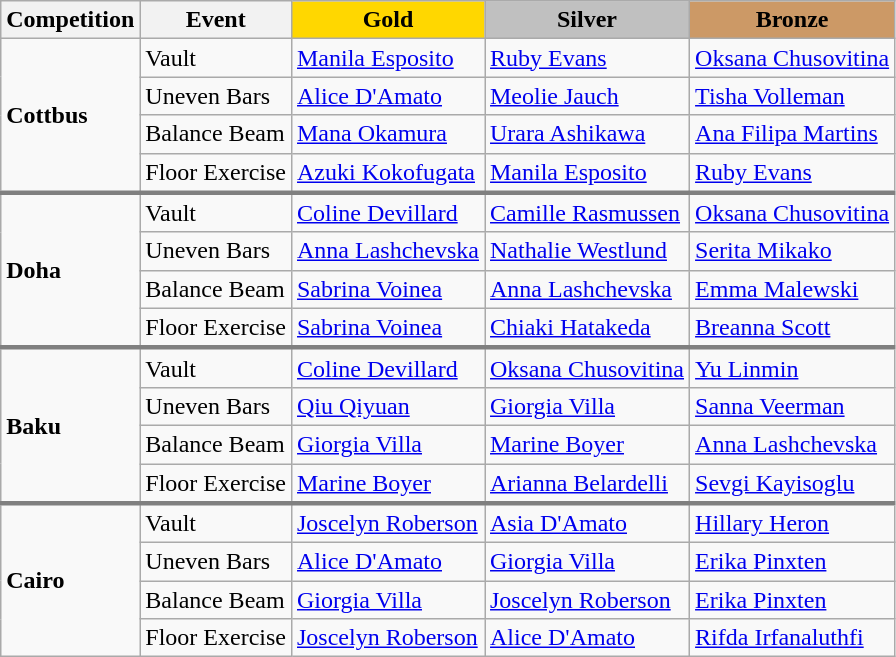<table class="wikitable">
<tr>
<th>Competition</th>
<th>Event</th>
<th style="background-color:gold;">Gold</th>
<th style="background-color:silver;">Silver</th>
<th style="background-color:#c96;">Bronze</th>
</tr>
<tr>
<td rowspan=4><strong>Cottbus</strong></td>
<td>Vault</td>
<td> <a href='#'>Manila Esposito</a></td>
<td> <a href='#'>Ruby Evans</a></td>
<td> <a href='#'>Oksana Chusovitina</a></td>
</tr>
<tr>
<td>Uneven Bars</td>
<td> <a href='#'>Alice D'Amato</a></td>
<td> <a href='#'>Meolie Jauch</a></td>
<td> <a href='#'>Tisha Volleman</a></td>
</tr>
<tr>
<td>Balance Beam</td>
<td> <a href='#'>Mana Okamura</a></td>
<td> <a href='#'>Urara Ashikawa</a></td>
<td> <a href='#'>Ana Filipa Martins</a></td>
</tr>
<tr>
<td>Floor Exercise</td>
<td> <a href='#'>Azuki Kokofugata</a></td>
<td> <a href='#'>Manila Esposito</a></td>
<td> <a href='#'>Ruby Evans</a></td>
</tr>
<tr style="border-top: 3px solid grey;">
<td rowspan=4><strong>Doha</strong></td>
<td>Vault</td>
<td> <a href='#'>Coline Devillard</a></td>
<td> <a href='#'>Camille Rasmussen</a></td>
<td> <a href='#'>Oksana Chusovitina</a></td>
</tr>
<tr>
<td>Uneven Bars</td>
<td> <a href='#'>Anna Lashchevska</a></td>
<td> <a href='#'>Nathalie Westlund</a></td>
<td> <a href='#'>Serita Mikako</a></td>
</tr>
<tr>
<td>Balance Beam</td>
<td> <a href='#'>Sabrina Voinea</a></td>
<td> <a href='#'>Anna Lashchevska</a></td>
<td> <a href='#'>Emma Malewski</a></td>
</tr>
<tr>
<td>Floor Exercise</td>
<td> <a href='#'>Sabrina Voinea</a></td>
<td> <a href='#'>Chiaki Hatakeda</a></td>
<td> <a href='#'>Breanna Scott</a></td>
</tr>
<tr style="border-top: 3px solid grey;">
<td rowspan=4><strong>Baku</strong></td>
<td>Vault</td>
<td> <a href='#'>Coline Devillard</a></td>
<td> <a href='#'>Oksana Chusovitina</a></td>
<td> <a href='#'>Yu Linmin</a></td>
</tr>
<tr>
<td>Uneven Bars</td>
<td> <a href='#'>Qiu Qiyuan</a></td>
<td> <a href='#'>Giorgia Villa</a></td>
<td> <a href='#'>Sanna Veerman</a></td>
</tr>
<tr>
<td>Balance Beam</td>
<td> <a href='#'>Giorgia Villa</a></td>
<td> <a href='#'>Marine Boyer</a></td>
<td> <a href='#'>Anna Lashchevska</a></td>
</tr>
<tr>
<td>Floor Exercise</td>
<td> <a href='#'>Marine Boyer</a></td>
<td> <a href='#'>Arianna Belardelli</a></td>
<td> <a href='#'>Sevgi Kayisoglu</a></td>
</tr>
<tr style="border-top: 3px solid grey;">
<td rowspan=4><strong>Cairo</strong></td>
<td>Vault</td>
<td> <a href='#'>Joscelyn Roberson</a></td>
<td> <a href='#'>Asia D'Amato</a></td>
<td> <a href='#'>Hillary Heron</a></td>
</tr>
<tr>
<td>Uneven Bars</td>
<td> <a href='#'>Alice D'Amato</a></td>
<td> <a href='#'>Giorgia Villa</a></td>
<td> <a href='#'>Erika Pinxten</a></td>
</tr>
<tr>
<td>Balance Beam</td>
<td> <a href='#'>Giorgia Villa</a></td>
<td> <a href='#'>Joscelyn Roberson</a></td>
<td> <a href='#'>Erika Pinxten</a></td>
</tr>
<tr>
<td>Floor Exercise</td>
<td> <a href='#'>Joscelyn Roberson</a></td>
<td> <a href='#'>Alice D'Amato</a></td>
<td> <a href='#'>Rifda Irfanaluthfi</a></td>
</tr>
</table>
